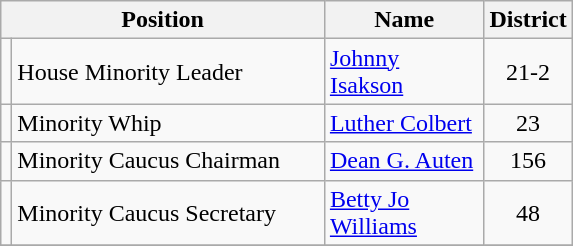<table class="wikitable">
<tr>
<th colspan=2 align=center>Position</th>
<th width="099" align=center>Name</th>
<th align=center>District</th>
</tr>
<tr>
<td></td>
<td width="201">House Minority Leader</td>
<td><a href='#'>Johnny Isakson</a></td>
<td align=center>21-2</td>
</tr>
<tr>
<td></td>
<td>Minority Whip</td>
<td><a href='#'>Luther Colbert</a></td>
<td align=center>23</td>
</tr>
<tr>
<td></td>
<td>Minority Caucus Chairman</td>
<td><a href='#'>Dean G. Auten</a></td>
<td align=center>156</td>
</tr>
<tr>
<td></td>
<td>Minority Caucus Secretary</td>
<td><a href='#'>Betty Jo Williams</a></td>
<td align=center>48</td>
</tr>
<tr>
</tr>
</table>
